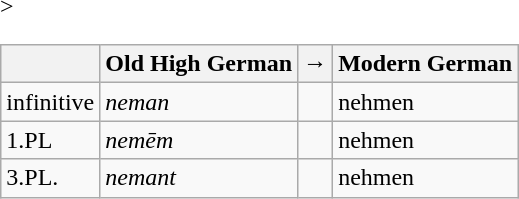<table class="wikitable">
<tr>
<th></th>
<th>Old High German</th>
<th>→</th>
<th>Modern German</th>
</tr>
<tr -->>
<td>infinitive</td>
<td><em>neman</em></td>
<td></td>
<td>nehmen</td>
</tr>
<tr>
<td>1.PL</td>
<td><em>nemēm</em></td>
<td></td>
<td>nehmen</td>
</tr>
<tr>
<td>3.PL.</td>
<td><em>nemant</em></td>
<td></td>
<td>nehmen</td>
</tr>
</table>
